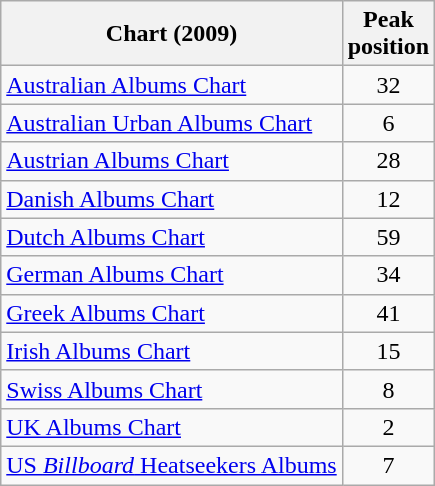<table class="wikitable sortable">
<tr>
<th>Chart (2009)</th>
<th>Peak<br>position</th>
</tr>
<tr>
<td><a href='#'>Australian Albums Chart</a></td>
<td style="text-align:center;">32</td>
</tr>
<tr>
<td><a href='#'>Australian Urban Albums Chart</a></td>
<td style="text-align:center;">6</td>
</tr>
<tr>
<td><a href='#'>Austrian Albums Chart</a></td>
<td style="text-align:center;">28</td>
</tr>
<tr>
<td><a href='#'>Danish Albums Chart</a></td>
<td style="text-align:center;">12</td>
</tr>
<tr>
<td><a href='#'>Dutch Albums Chart</a></td>
<td style="text-align:center;">59</td>
</tr>
<tr>
<td><a href='#'>German Albums Chart</a></td>
<td style="text-align:center;">34</td>
</tr>
<tr>
<td><a href='#'>Greek Albums Chart</a></td>
<td style="text-align:center;">41</td>
</tr>
<tr>
<td><a href='#'>Irish Albums Chart</a></td>
<td style="text-align:center;">15</td>
</tr>
<tr>
<td><a href='#'>Swiss Albums Chart</a></td>
<td style="text-align:center;">8</td>
</tr>
<tr>
<td><a href='#'>UK Albums Chart</a></td>
<td style="text-align:center;">2</td>
</tr>
<tr>
<td><a href='#'>US <em>Billboard</em> Heatseekers Albums</a></td>
<td style="text-align:center;">7</td>
</tr>
</table>
